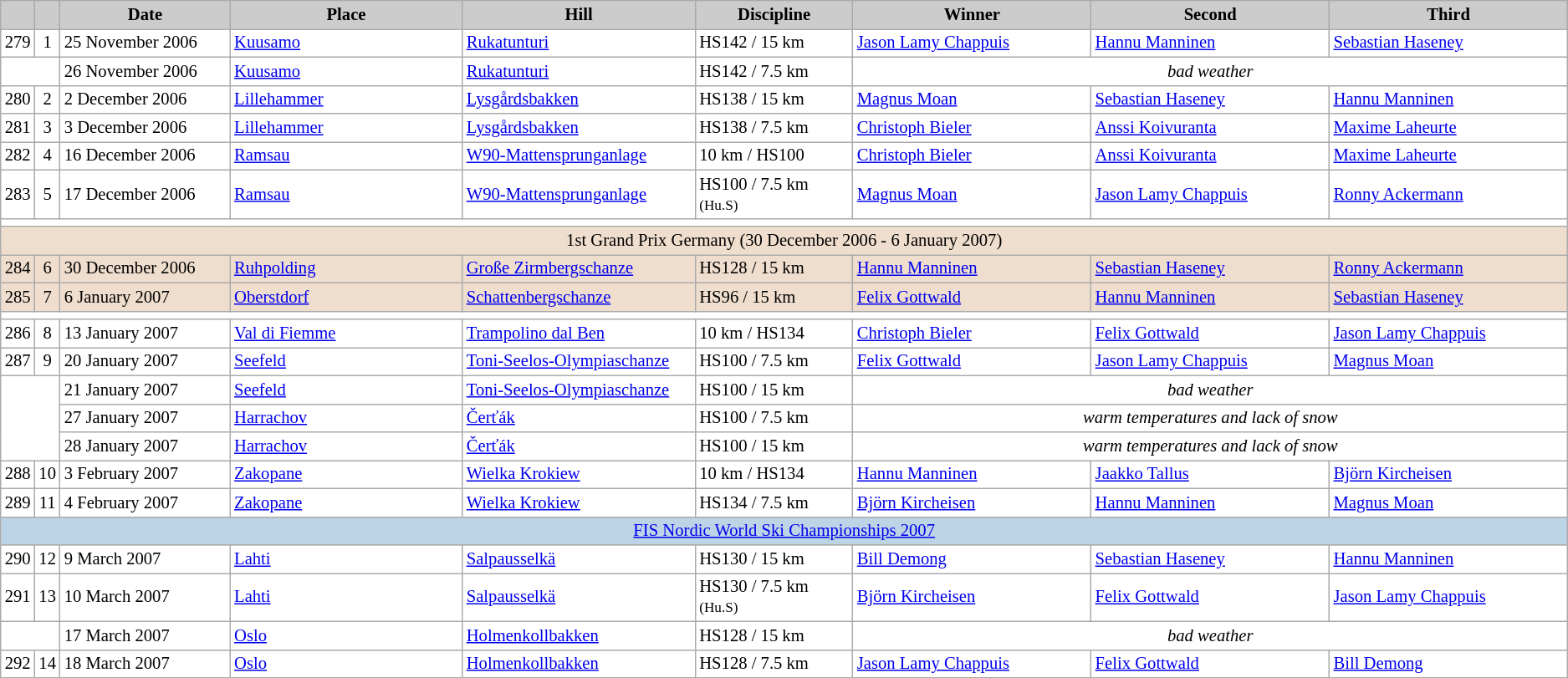<table class="wikitable plainrowheaders" style="background:#fff; font-size:86%; line-height:16px; border:grey solid 1px; border-collapse:collapse;">
<tr style="background:#ccc; text-align:center;">
<th scope="col" style="background:#ccc; width=20 px;"></th>
<th scope="col" style="background:#ccc; width=30 px;"></th>
<th scope="col" style="background:#ccc; width:130px;">Date</th>
<th scope="col" style="background:#ccc; width:180px;">Place</th>
<th scope="col" style="background:#ccc; width:180px;">Hill</th>
<th scope="col" style="background:#ccc; width:120px;">Discipline</th>
<th scope="col" style="background:#ccc; width:185px;">Winner</th>
<th scope="col" style="background:#ccc; width:185px;">Second</th>
<th scope="col" style="background:#ccc; width:185px;">Third</th>
</tr>
<tr align="left">
<td align=center>279</td>
<td align=center>1</td>
<td>25 November 2006</td>
<td> <a href='#'>Kuusamo</a></td>
<td><a href='#'>Rukatunturi</a></td>
<td>HS142 / 15 km</td>
<td> <a href='#'>Jason Lamy Chappuis</a></td>
<td> <a href='#'>Hannu Manninen</a></td>
<td> <a href='#'>Sebastian Haseney</a></td>
</tr>
<tr align="left">
<td align=center colspan=2></td>
<td>26 November 2006</td>
<td> <a href='#'>Kuusamo</a></td>
<td><a href='#'>Rukatunturi</a></td>
<td>HS142 / 7.5 km</td>
<td colspan="3" align="center"><em>bad weather</em></td>
</tr>
<tr align="left">
<td align=center>280</td>
<td align=center>2</td>
<td>2 December 2006</td>
<td> <a href='#'>Lillehammer</a></td>
<td><a href='#'>Lysgårdsbakken</a></td>
<td>HS138 / 15 km</td>
<td> <a href='#'>Magnus Moan</a></td>
<td> <a href='#'>Sebastian Haseney</a></td>
<td> <a href='#'>Hannu Manninen</a></td>
</tr>
<tr align="left">
<td align=center>281</td>
<td align=center>3</td>
<td>3 December 2006</td>
<td> <a href='#'>Lillehammer</a></td>
<td><a href='#'>Lysgårdsbakken</a></td>
<td>HS138 / 7.5 km</td>
<td> <a href='#'>Christoph Bieler</a></td>
<td> <a href='#'>Anssi Koivuranta</a></td>
<td> <a href='#'>Maxime Laheurte</a></td>
</tr>
<tr align="left">
<td align=center>282</td>
<td align=center>4</td>
<td>16 December 2006</td>
<td> <a href='#'>Ramsau</a></td>
<td><a href='#'>W90-Mattensprunganlage</a></td>
<td>10 km / HS100</td>
<td> <a href='#'>Christoph Bieler</a></td>
<td> <a href='#'>Anssi Koivuranta</a></td>
<td> <a href='#'>Maxime Laheurte</a></td>
</tr>
<tr align="left">
<td align=center>283</td>
<td align=center>5</td>
<td>17 December 2006</td>
<td> <a href='#'>Ramsau</a></td>
<td><a href='#'>W90-Mattensprunganlage</a></td>
<td>HS100 / 7.5 km <small>(Hu.S)</small></td>
<td> <a href='#'>Magnus Moan</a></td>
<td> <a href='#'>Jason Lamy Chappuis</a></td>
<td> <a href='#'>Ronny Ackermann</a></td>
</tr>
<tr>
<td colspan=11></td>
</tr>
<tr bgcolor=#EFDECD>
<td colspan="9" align=center>1st Grand Prix Germany (30 December 2006 - 6 January 2007)</td>
</tr>
<tr bgcolor=#EFDECD align="left">
<td align=center>284</td>
<td align=center>6</td>
<td>30 December 2006</td>
<td> <a href='#'>Ruhpolding</a></td>
<td><a href='#'>Große Zirmbergschanze</a></td>
<td>HS128 / 15 km</td>
<td> <a href='#'>Hannu Manninen</a></td>
<td> <a href='#'>Sebastian Haseney</a></td>
<td> <a href='#'>Ronny Ackermann</a></td>
</tr>
<tr bgcolor=#EFDECD align="left">
<td align=center>285</td>
<td align=center>7</td>
<td>6 January 2007</td>
<td> <a href='#'>Oberstdorf</a></td>
<td><a href='#'>Schattenbergschanze</a></td>
<td>HS96 / 15 km</td>
<td> <a href='#'>Felix Gottwald</a></td>
<td> <a href='#'>Hannu Manninen</a></td>
<td> <a href='#'>Sebastian Haseney</a></td>
</tr>
<tr>
<td colspan=11></td>
</tr>
<tr align="left">
<td align=center>286</td>
<td align=center>8</td>
<td>13 January 2007</td>
<td> <a href='#'>Val di Fiemme</a></td>
<td><a href='#'>Trampolino dal Ben</a></td>
<td>10 km / HS134</td>
<td> <a href='#'>Christoph Bieler</a></td>
<td> <a href='#'>Felix Gottwald</a></td>
<td> <a href='#'>Jason Lamy Chappuis</a></td>
</tr>
<tr align="left">
<td align=center>287</td>
<td align=center>9</td>
<td>20 January 2007</td>
<td> <a href='#'>Seefeld</a></td>
<td><a href='#'>Toni-Seelos-Olympiaschanze</a></td>
<td>HS100 / 7.5 km</td>
<td> <a href='#'>Felix Gottwald</a></td>
<td> <a href='#'>Jason Lamy Chappuis</a></td>
<td> <a href='#'>Magnus Moan</a></td>
</tr>
<tr align="left">
<td colspan=2 rowspan=3></td>
<td>21 January 2007</td>
<td> <a href='#'>Seefeld</a></td>
<td><a href='#'>Toni-Seelos-Olympiaschanze</a></td>
<td>HS100 / 15 km</td>
<td colspan="3" align="center"><em>bad weather</em></td>
</tr>
<tr align="left">
<td>27 January 2007</td>
<td> <a href='#'>Harrachov</a></td>
<td><a href='#'>Čerťák</a></td>
<td>HS100 / 7.5 km</td>
<td colspan="3" align="center"><em>warm temperatures and lack of snow</em></td>
</tr>
<tr align="left">
<td>28 January 2007</td>
<td> <a href='#'>Harrachov</a></td>
<td><a href='#'>Čerťák</a></td>
<td>HS100 / 15 km</td>
<td colspan="3" align="center"><em>warm temperatures and lack of snow</em></td>
</tr>
<tr align="left">
<td align=center>288</td>
<td align=center>10</td>
<td>3 February 2007</td>
<td> <a href='#'>Zakopane</a></td>
<td><a href='#'>Wielka Krokiew</a></td>
<td>10 km / HS134</td>
<td> <a href='#'>Hannu Manninen</a></td>
<td> <a href='#'>Jaakko Tallus</a></td>
<td> <a href='#'>Björn Kircheisen</a></td>
</tr>
<tr align="left">
<td align=center>289</td>
<td align=center>11</td>
<td>4 February 2007</td>
<td> <a href='#'>Zakopane</a></td>
<td><a href='#'>Wielka Krokiew</a></td>
<td>HS134 / 7.5 km</td>
<td> <a href='#'>Björn Kircheisen</a></td>
<td> <a href='#'>Hannu Manninen</a></td>
<td> <a href='#'>Magnus Moan</a></td>
</tr>
<tr bgcolor=#BCD4E6>
<td colspan="9" align="center"><a href='#'>FIS Nordic World Ski Championships 2007</a></td>
</tr>
<tr align="left">
<td align=center>290</td>
<td align=center>12</td>
<td>9 March 2007</td>
<td> <a href='#'>Lahti</a></td>
<td><a href='#'>Salpausselkä</a></td>
<td>HS130 / 15 km</td>
<td> <a href='#'>Bill Demong</a></td>
<td> <a href='#'>Sebastian Haseney</a></td>
<td> <a href='#'>Hannu Manninen</a></td>
</tr>
<tr align="left">
<td align=center>291</td>
<td align=center>13</td>
<td>10 March 2007</td>
<td> <a href='#'>Lahti</a></td>
<td><a href='#'>Salpausselkä</a></td>
<td>HS130 / 7.5 km <small>(Hu.S)</small></td>
<td> <a href='#'>Björn Kircheisen</a></td>
<td> <a href='#'>Felix Gottwald</a></td>
<td> <a href='#'>Jason Lamy Chappuis</a></td>
</tr>
<tr align="left">
<td colspan=2></td>
<td>17 March 2007</td>
<td> <a href='#'>Oslo</a></td>
<td><a href='#'>Holmenkollbakken</a></td>
<td>HS128 / 15 km</td>
<td colspan="3" align="center"><em>bad weather</em></td>
</tr>
<tr align="left">
<td align=center>292</td>
<td align=center>14</td>
<td>18 March 2007</td>
<td> <a href='#'>Oslo</a></td>
<td><a href='#'>Holmenkollbakken</a></td>
<td>HS128 / 7.5 km</td>
<td> <a href='#'>Jason Lamy Chappuis</a></td>
<td> <a href='#'>Felix Gottwald</a></td>
<td> <a href='#'>Bill Demong</a></td>
</tr>
</table>
